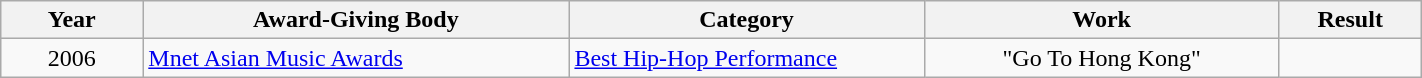<table | width="75%" class="wikitable sortable">
<tr>
<th width="10%">Year</th>
<th width="30%">Award-Giving Body</th>
<th width="25%">Category</th>
<th width="25%">Work</th>
<th width="10%">Result</th>
</tr>
<tr>
<td align="center">2006</td>
<td><a href='#'>Mnet Asian Music Awards</a></td>
<td><a href='#'>Best Hip-Hop Performance</a></td>
<td align="center">"Go To Hong Kong"</td>
<td></td>
</tr>
</table>
